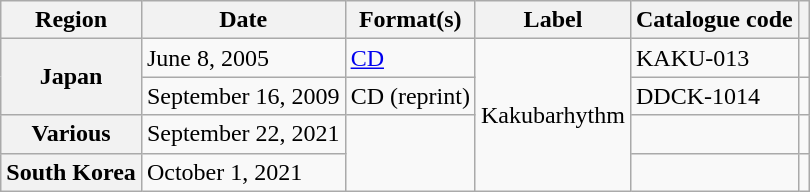<table class="wikitable unsortable plainrowheaders">
<tr>
<th scope="col">Region</th>
<th scope="col">Date</th>
<th scope="col">Format(s)</th>
<th scope="col">Label</th>
<th scope="col">Catalogue code</th>
<th scope="col"></th>
</tr>
<tr>
<th scope="row" rowspan="2">Japan</th>
<td>June 8, 2005</td>
<td><a href='#'>CD</a></td>
<td rowspan="4">Kakubarhythm</td>
<td>KAKU-013</td>
<td style="text-align:center;"></td>
</tr>
<tr>
<td>September 16, 2009</td>
<td>CD (reprint)</td>
<td>DDCK-1014</td>
<td style="text-align:center;"></td>
</tr>
<tr>
<th scope="row">Various</th>
<td>September 22, 2021</td>
<td rowspan="2"></td>
<td></td>
<td style="text-align:center;"></td>
</tr>
<tr>
<th scope="row">South Korea</th>
<td>October 1, 2021</td>
<td></td>
<td style="text-align:center;"></td>
</tr>
</table>
